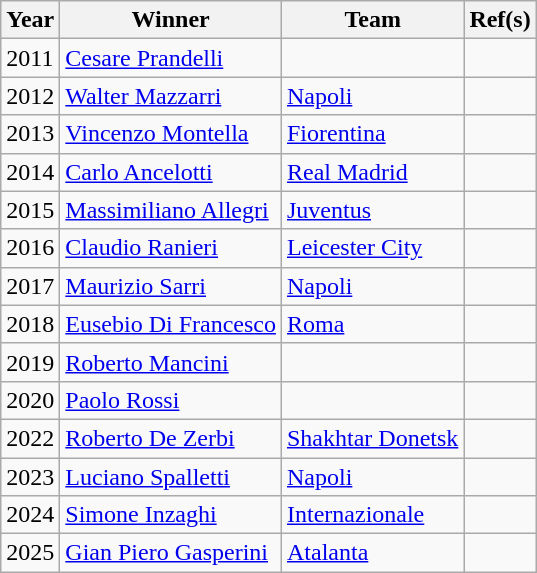<table class="wikitable">
<tr>
<th>Year</th>
<th>Winner</th>
<th>Team</th>
<th>Ref(s)</th>
</tr>
<tr>
<td>2011</td>
<td><a href='#'>Cesare Prandelli</a></td>
<td></td>
<td></td>
</tr>
<tr>
<td>2012</td>
<td><a href='#'>Walter Mazzarri</a></td>
<td> <a href='#'>Napoli</a></td>
<td></td>
</tr>
<tr>
<td>2013</td>
<td><a href='#'>Vincenzo Montella</a></td>
<td> <a href='#'>Fiorentina</a></td>
<td></td>
</tr>
<tr>
<td>2014</td>
<td><a href='#'>Carlo Ancelotti</a></td>
<td> <a href='#'>Real Madrid</a></td>
<td></td>
</tr>
<tr>
<td>2015</td>
<td><a href='#'>Massimiliano Allegri</a></td>
<td> <a href='#'>Juventus</a></td>
<td></td>
</tr>
<tr>
<td>2016</td>
<td><a href='#'>Claudio Ranieri</a></td>
<td> <a href='#'>Leicester City</a></td>
<td></td>
</tr>
<tr>
<td>2017</td>
<td><a href='#'>Maurizio Sarri</a></td>
<td> <a href='#'>Napoli</a></td>
<td></td>
</tr>
<tr>
<td>2018</td>
<td><a href='#'>Eusebio Di Francesco</a></td>
<td> <a href='#'>Roma</a></td>
<td></td>
</tr>
<tr>
<td>2019</td>
<td><a href='#'>Roberto Mancini</a></td>
<td></td>
<td></td>
</tr>
<tr>
<td>2020</td>
<td><a href='#'>Paolo Rossi</a></td>
<td></td>
<td></td>
</tr>
<tr>
<td>2022</td>
<td><a href='#'>Roberto De Zerbi</a></td>
<td> <a href='#'>Shakhtar Donetsk</a></td>
<td></td>
</tr>
<tr>
<td>2023</td>
<td><a href='#'>Luciano Spalletti</a></td>
<td> <a href='#'>Napoli</a></td>
<td></td>
</tr>
<tr>
<td>2024</td>
<td><a href='#'>Simone Inzaghi</a></td>
<td> <a href='#'>Internazionale</a></td>
<td></td>
</tr>
<tr>
<td>2025</td>
<td><a href='#'>Gian Piero Gasperini</a></td>
<td> <a href='#'>Atalanta</a></td>
<td></td>
</tr>
</table>
